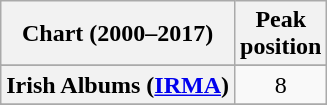<table class="wikitable sortable plainrowheaders" style="text-align:center">
<tr>
<th scope="col">Chart (2000–2017)</th>
<th scope="col">Peak<br>position</th>
</tr>
<tr>
</tr>
<tr>
</tr>
<tr>
</tr>
<tr>
<th scope="row">Irish Albums (<a href='#'>IRMA</a>)</th>
<td style="text-align:center">8</td>
</tr>
<tr>
</tr>
<tr>
</tr>
<tr>
</tr>
<tr>
</tr>
<tr>
</tr>
</table>
